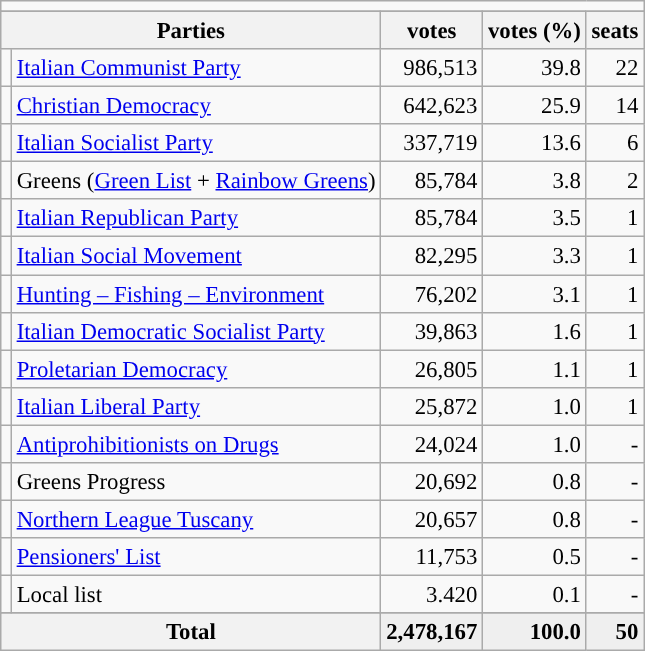<table class="wikitable" style="font-size:95%">
<tr>
<td colspan=5 align=center></td>
</tr>
<tr>
</tr>
<tr bgcolor="EFEFEF">
<th colspan=2>Parties</th>
<th>votes</th>
<th>votes (%)</th>
<th>seats</th>
</tr>
<tr>
<td bgcolor=></td>
<td><a href='#'>Italian Communist Party</a></td>
<td align=right>986,513</td>
<td align=right>39.8</td>
<td align=right>22</td>
</tr>
<tr>
<td bgcolor=></td>
<td><a href='#'>Christian Democracy</a></td>
<td align=right>642,623</td>
<td align=right>25.9</td>
<td align=right>14</td>
</tr>
<tr>
<td bgcolor=></td>
<td><a href='#'>Italian Socialist Party</a></td>
<td align=right>337,719</td>
<td align=right>13.6</td>
<td align=right>6</td>
</tr>
<tr>
<td bgcolor=></td>
<td>Greens (<a href='#'>Green List</a> + <a href='#'>Rainbow Greens</a>)</td>
<td align=right>85,784</td>
<td align=right>3.8</td>
<td align=right>2</td>
</tr>
<tr>
<td bgcolor=></td>
<td><a href='#'>Italian Republican Party</a></td>
<td align=right>85,784</td>
<td align=right>3.5</td>
<td align=right>1</td>
</tr>
<tr>
<td bgcolor=></td>
<td><a href='#'>Italian Social Movement</a></td>
<td align=right>82,295</td>
<td align=right>3.3</td>
<td align=right>1</td>
</tr>
<tr>
<td bgcolor=></td>
<td><a href='#'>Hunting – Fishing – Environment</a></td>
<td align=right>76,202</td>
<td align=right>3.1</td>
<td align=right>1</td>
</tr>
<tr>
<td bgcolor=></td>
<td><a href='#'>Italian Democratic Socialist Party</a></td>
<td align=right>39,863</td>
<td align=right>1.6</td>
<td align=right>1</td>
</tr>
<tr>
<td bgcolor=></td>
<td><a href='#'>Proletarian Democracy</a></td>
<td align=right>26,805</td>
<td align=right>1.1</td>
<td align=right>1</td>
</tr>
<tr>
<td bgcolor=></td>
<td><a href='#'>Italian Liberal Party</a></td>
<td align=right>25,872</td>
<td align=right>1.0</td>
<td align=right>1</td>
</tr>
<tr>
<td></td>
<td><a href='#'>Antiprohibitionists on Drugs</a></td>
<td align=right>24,024</td>
<td align=right>1.0</td>
<td align=right>-</td>
</tr>
<tr>
<td></td>
<td>Greens Progress</td>
<td align=right>20,692</td>
<td align=right>0.8</td>
<td align=right>-</td>
</tr>
<tr>
<td></td>
<td><a href='#'>Northern League Tuscany</a></td>
<td align=right>20,657</td>
<td align=right>0.8</td>
<td align=right>-</td>
</tr>
<tr>
<td></td>
<td><a href='#'>Pensioners' List</a></td>
<td align=right>11,753</td>
<td align=right>0.5</td>
<td align=right>-</td>
</tr>
<tr>
<td></td>
<td>Local list</td>
<td align=right>3.420</td>
<td align=right>0.1</td>
<td align=right>-</td>
</tr>
<tr>
</tr>
<tr bgcolor="EFEFEF">
<th colspan=2><strong>Total</strong></th>
<td align=right><strong>2,478,167</strong></td>
<td align=right><strong>100.0</strong></td>
<td align=right><strong>50</strong></td>
</tr>
</table>
